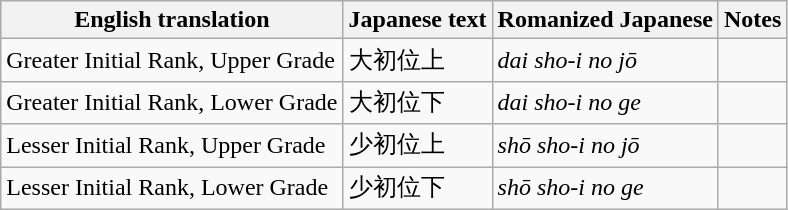<table class=wikitable>
<tr>
<th scope="col">English translation</th>
<th scope="col">Japanese text</th>
<th scope="col">Romanized Japanese</th>
<th scope="col">Notes</th>
</tr>
<tr>
<td>Greater Initial Rank, Upper Grade</td>
<td>大初位上</td>
<td><em>dai sho-i no jō</em></td>
<td></td>
</tr>
<tr>
<td>Greater Initial Rank, Lower Grade</td>
<td>大初位下</td>
<td><em>dai sho-i no ge</em></td>
<td></td>
</tr>
<tr>
<td>Lesser Initial Rank, Upper Grade</td>
<td>少初位上</td>
<td><em>shō sho-i no jō</em></td>
<td></td>
</tr>
<tr>
<td>Lesser Initial Rank, Lower Grade</td>
<td>少初位下</td>
<td><em>shō sho-i no ge</em></td>
<td></td>
</tr>
</table>
